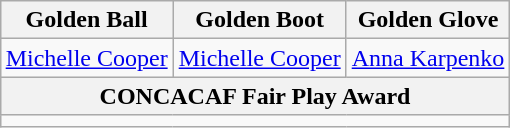<table class="wikitable" style="margin:auto">
<tr>
<th>Golden Ball</th>
<th>Golden Boot</th>
<th>Golden Glove</th>
</tr>
<tr>
<td> <a href='#'>Michelle Cooper</a></td>
<td> <a href='#'>Michelle Cooper</a></td>
<td> <a href='#'>Anna Karpenko</a></td>
</tr>
<tr>
<th colspan="3">CONCACAF Fair Play Award</th>
</tr>
<tr>
<td colspan="3" style="text-align:center;"></td>
</tr>
</table>
